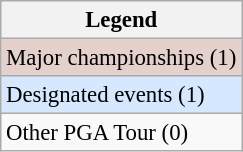<table class="wikitable" style="font-size:95%;">
<tr>
<th>Legend</th>
</tr>
<tr style="background:#e5d1cb;">
<td>Major championships  (1)</td>
</tr>
<tr style="background:#D6E8FF;">
<td>Designated events (1)</td>
</tr>
<tr>
<td>Other PGA Tour (0)</td>
</tr>
</table>
